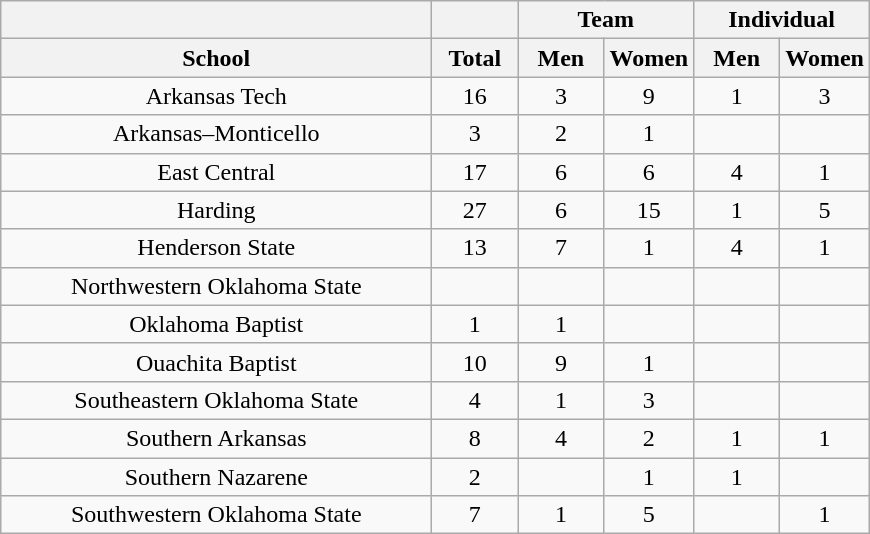<table class="wikitable sortable" style=text-align:center>
<tr>
<th></th>
<th></th>
<th colspan=2>Team</th>
<th colspan=2>Individual</th>
</tr>
<tr>
<th width=280>School</th>
<th width=50>Total</th>
<th width=50>Men</th>
<th width=50>Women</th>
<th width=50>Men</th>
<th width=50>Women</th>
</tr>
<tr>
<td>Arkansas Tech</td>
<td>16</td>
<td>3</td>
<td>9</td>
<td>1</td>
<td>3</td>
</tr>
<tr>
<td>Arkansas–Monticello</td>
<td>3</td>
<td>2</td>
<td>1</td>
<td></td>
<td></td>
</tr>
<tr>
<td>East Central</td>
<td>17</td>
<td>6</td>
<td>6</td>
<td>4</td>
<td>1</td>
</tr>
<tr>
<td>Harding</td>
<td>27</td>
<td>6</td>
<td>15</td>
<td>1</td>
<td>5</td>
</tr>
<tr>
<td>Henderson State</td>
<td>13</td>
<td>7</td>
<td>1</td>
<td>4</td>
<td>1</td>
</tr>
<tr>
<td>Northwestern Oklahoma State</td>
<td></td>
<td></td>
<td></td>
<td></td>
<td></td>
</tr>
<tr>
<td>Oklahoma Baptist</td>
<td>1</td>
<td>1</td>
<td></td>
<td></td>
<td></td>
</tr>
<tr>
<td>Ouachita Baptist</td>
<td>10</td>
<td>9</td>
<td>1</td>
<td></td>
<td></td>
</tr>
<tr>
<td>Southeastern Oklahoma State</td>
<td>4</td>
<td>1</td>
<td>3</td>
<td></td>
<td></td>
</tr>
<tr>
<td>Southern Arkansas</td>
<td>8</td>
<td>4</td>
<td>2</td>
<td>1</td>
<td>1</td>
</tr>
<tr>
<td>Southern Nazarene</td>
<td>2</td>
<td></td>
<td>1</td>
<td>1</td>
<td></td>
</tr>
<tr>
<td>Southwestern Oklahoma State</td>
<td>7</td>
<td>1</td>
<td>5</td>
<td></td>
<td>1</td>
</tr>
</table>
